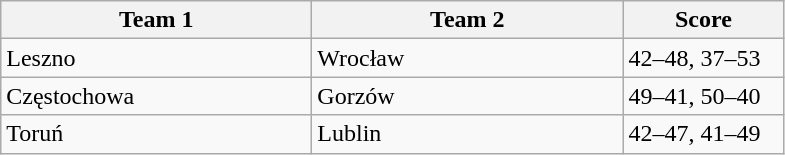<table class="wikitable" style="font-size: 100%">
<tr>
<th width=200>Team 1</th>
<th width=200>Team 2</th>
<th width=100>Score</th>
</tr>
<tr>
<td>Leszno</td>
<td>Wrocław</td>
<td>42–48, 37–53</td>
</tr>
<tr>
<td>Częstochowa</td>
<td>Gorzów</td>
<td>49–41, 50–40</td>
</tr>
<tr>
<td>Toruń</td>
<td>Lublin</td>
<td>42–47, 41–49</td>
</tr>
</table>
